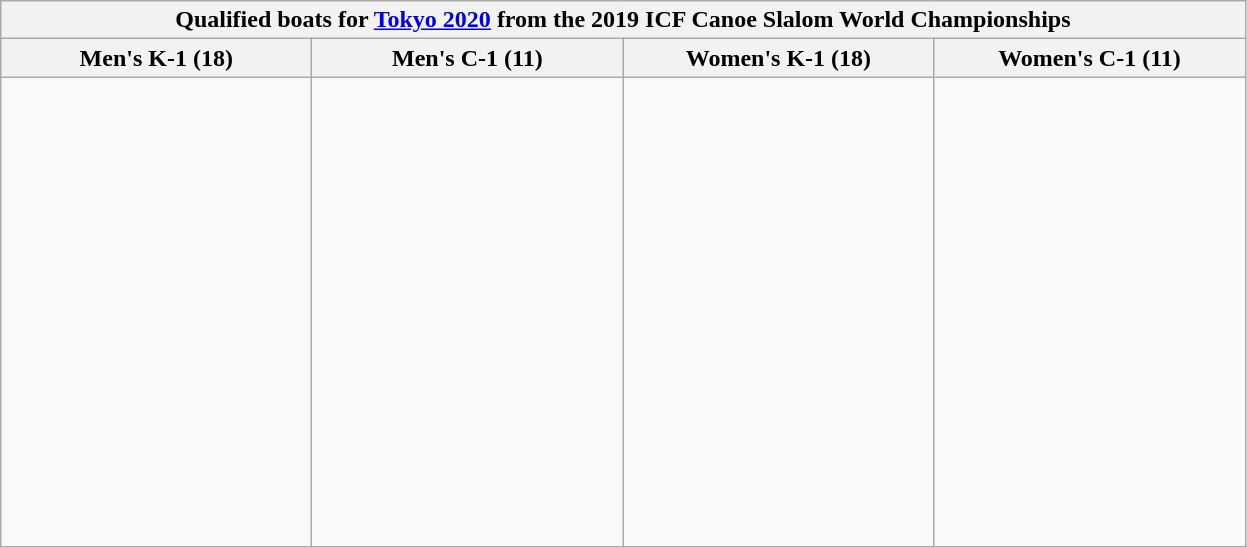<table class="wikitable">
<tr>
<th colspan=4>Qualified boats for <a href='#'>Tokyo 2020</a> from the 2019 ICF Canoe Slalom World Championships</th>
</tr>
<tr>
<th width=200>Men's K-1 (18)</th>
<th width=200>Men's C-1 (11)</th>
<th width=200>Women's K-1 (18)</th>
<th width=200>Women's C-1 (11)</th>
</tr>
<tr>
<td><br><br><br><br><br><br><br><br><br><br><br><br><br><br><br><br><br></td>
<td valign=top><br><br><br><br><br><br><br><br><br><br></td>
<td><br><br><br><br><br><br><br><br><br><br><br><br><br><br><br><br><br></td>
<td valign=top><br><br><br><br><br><br><br><br><br><br></td>
</tr>
</table>
